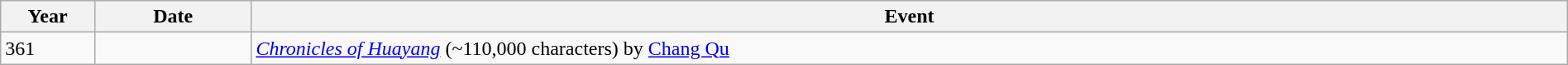<table class="wikitable" style="width:100%;">
<tr>
<th style="width:6%">Year</th>
<th style="width:10%">Date</th>
<th>Event</th>
</tr>
<tr>
<td>361</td>
<td></td>
<td><em><a href='#'>Chronicles of Huayang</a></em> (~110,000 characters) by <a href='#'>Chang Qu</a></td>
</tr>
</table>
